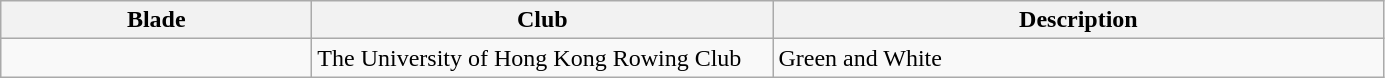<table class="wikitable">
<tr>
<th width=200>Blade</th>
<th width=300>Club</th>
<th width=400>Description</th>
</tr>
<tr>
<td></td>
<td>The University of Hong Kong Rowing Club</td>
<td>Green and White</td>
</tr>
</table>
